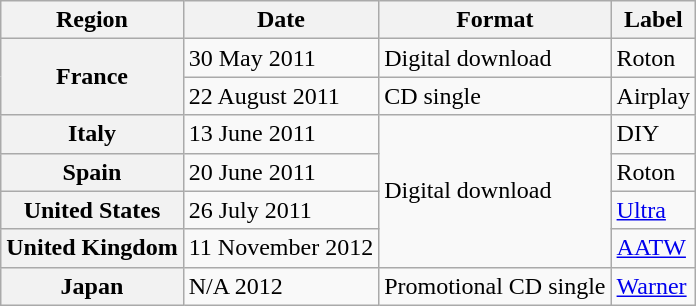<table class="wikitable plainrowheaders sortable">
<tr>
<th>Region</th>
<th>Date</th>
<th>Format</th>
<th>Label</th>
</tr>
<tr>
<th scope="row" rowspan="2">France</th>
<td>30 May 2011</td>
<td>Digital download</td>
<td>Roton</td>
</tr>
<tr>
<td>22 August 2011</td>
<td>CD single</td>
<td>Airplay</td>
</tr>
<tr>
<th scope="row">Italy</th>
<td>13 June 2011</td>
<td rowspan="4">Digital download</td>
<td>DIY</td>
</tr>
<tr>
<th scope="row">Spain</th>
<td>20 June 2011</td>
<td>Roton</td>
</tr>
<tr>
<th scope="row">United States</th>
<td>26 July 2011</td>
<td><a href='#'>Ultra</a></td>
</tr>
<tr>
<th scope="row">United Kingdom</th>
<td>11 November 2012</td>
<td><a href='#'>AATW</a></td>
</tr>
<tr>
<th scope="row">Japan</th>
<td>N/A 2012</td>
<td>Promotional CD single</td>
<td><a href='#'>Warner</a></td>
</tr>
</table>
